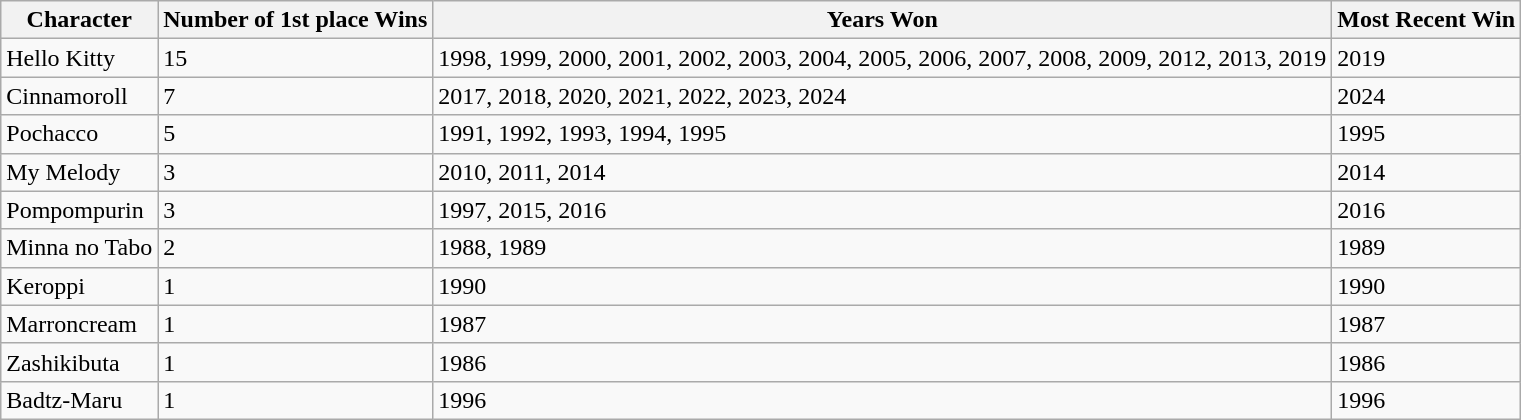<table class="wikitable sortable">
<tr>
<th>Character</th>
<th>Number of 1st place Wins</th>
<th>Years Won</th>
<th>Most Recent Win</th>
</tr>
<tr>
<td>Hello Kitty</td>
<td>15</td>
<td>1998, 1999, 2000, 2001, 2002, 2003, 2004, 2005, 2006, 2007, 2008, 2009, 2012, 2013, 2019</td>
<td>2019</td>
</tr>
<tr>
<td>Cinnamoroll</td>
<td>7</td>
<td>2017, 2018, 2020, 2021, 2022, 2023, 2024</td>
<td>2024</td>
</tr>
<tr>
<td>Pochacco</td>
<td>5</td>
<td>1991, 1992, 1993, 1994, 1995</td>
<td>1995</td>
</tr>
<tr>
<td>My Melody</td>
<td>3</td>
<td>2010, 2011, 2014</td>
<td>2014</td>
</tr>
<tr>
<td>Pompompurin</td>
<td>3</td>
<td>1997, 2015, 2016</td>
<td>2016</td>
</tr>
<tr>
<td>Minna no Tabo</td>
<td>2</td>
<td>1988, 1989</td>
<td>1989</td>
</tr>
<tr>
<td>Keroppi</td>
<td>1</td>
<td>1990</td>
<td>1990</td>
</tr>
<tr>
<td>Marroncream</td>
<td>1</td>
<td>1987</td>
<td>1987</td>
</tr>
<tr>
<td>Zashikibuta</td>
<td>1</td>
<td>1986</td>
<td>1986</td>
</tr>
<tr>
<td>Badtz-Maru</td>
<td>1</td>
<td>1996</td>
<td>1996</td>
</tr>
</table>
